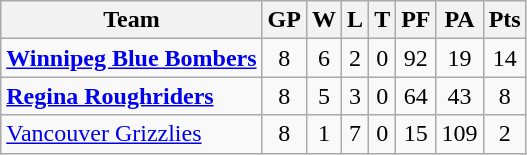<table class="wikitable">
<tr>
<th>Team</th>
<th>GP</th>
<th>W</th>
<th>L</th>
<th>T</th>
<th>PF</th>
<th>PA</th>
<th>Pts</th>
</tr>
<tr align="center">
<td align="left"><strong><a href='#'>Winnipeg Blue Bombers</a></strong></td>
<td>8</td>
<td>6</td>
<td>2</td>
<td>0</td>
<td>92</td>
<td>19</td>
<td>14</td>
</tr>
<tr align="center">
<td align="left"><strong><a href='#'>Regina Roughriders</a></strong></td>
<td>8</td>
<td>5</td>
<td>3</td>
<td>0</td>
<td>64</td>
<td>43</td>
<td>8</td>
</tr>
<tr align="center">
<td align="left"><a href='#'>Vancouver Grizzlies</a></td>
<td>8</td>
<td>1</td>
<td>7</td>
<td>0</td>
<td>15</td>
<td>109</td>
<td>2</td>
</tr>
</table>
